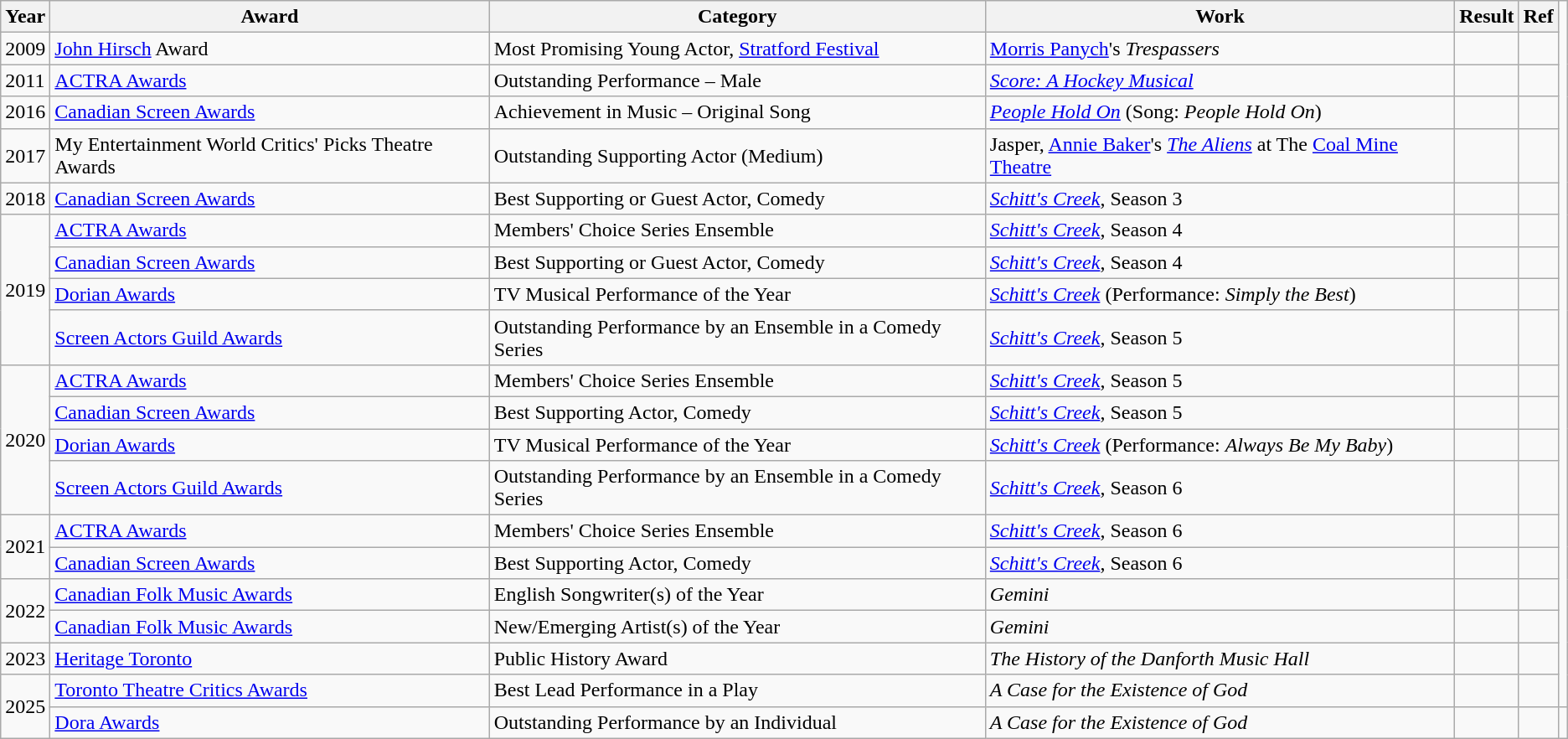<table class="wikitable">
<tr>
<th>Year</th>
<th>Award</th>
<th>Category</th>
<th>Work</th>
<th>Result</th>
<th>Ref</th>
</tr>
<tr>
<td>2009</td>
<td><a href='#'>John Hirsch</a> Award</td>
<td>Most Promising Young Actor, <a href='#'>Stratford Festival</a></td>
<td><a href='#'>Morris Panych</a>'s <em>Trespassers</em></td>
<td></td>
<td></td>
</tr>
<tr>
<td>2011</td>
<td><a href='#'>ACTRA Awards</a></td>
<td>Outstanding Performance – Male</td>
<td><em><a href='#'>Score: A Hockey Musical</a></em></td>
<td></td>
<td></td>
</tr>
<tr>
<td>2016</td>
<td><a href='#'>Canadian Screen Awards</a></td>
<td>Achievement in Music – Original Song</td>
<td><em><a href='#'>People Hold On</a></em> (Song: <em>People Hold On</em>)</td>
<td></td>
<td></td>
</tr>
<tr>
<td>2017</td>
<td>My Entertainment World Critics' Picks Theatre Awards</td>
<td>Outstanding Supporting Actor (Medium)</td>
<td>Jasper, <a href='#'>Annie Baker</a>'s <em><a href='#'>The Aliens</a></em> at The <a href='#'>Coal Mine Theatre</a></td>
<td></td>
<td></td>
</tr>
<tr>
<td>2018</td>
<td><a href='#'>Canadian Screen Awards</a></td>
<td>Best Supporting or Guest Actor, Comedy</td>
<td><em><a href='#'>Schitt's Creek</a></em>, Season 3</td>
<td></td>
<td></td>
</tr>
<tr>
<td rowspan="4">2019</td>
<td><a href='#'>ACTRA Awards</a></td>
<td>Members' Choice Series Ensemble</td>
<td><em><a href='#'>Schitt's Creek</a></em>, Season 4</td>
<td></td>
<td></td>
</tr>
<tr>
<td><a href='#'>Canadian Screen Awards</a></td>
<td>Best Supporting or Guest Actor, Comedy</td>
<td><em><a href='#'>Schitt's Creek</a></em>, Season 4</td>
<td></td>
<td></td>
</tr>
<tr>
<td><a href='#'>Dorian Awards</a></td>
<td>TV Musical Performance of the Year</td>
<td><em><a href='#'>Schitt's Creek</a></em> (Performance: <em>Simply the Best</em>)</td>
<td></td>
<td></td>
</tr>
<tr>
<td><a href='#'>Screen Actors Guild Awards</a></td>
<td>Outstanding Performance by an Ensemble in a Comedy Series</td>
<td><em><a href='#'>Schitt's Creek</a></em>, Season 5</td>
<td></td>
<td></td>
</tr>
<tr>
<td rowspan="4">2020</td>
<td><a href='#'>ACTRA Awards</a></td>
<td>Members' Choice Series Ensemble</td>
<td><em><a href='#'>Schitt's Creek</a></em>, Season 5</td>
<td></td>
<td></td>
</tr>
<tr>
<td><a href='#'>Canadian Screen Awards</a></td>
<td>Best Supporting Actor, Comedy</td>
<td><em><a href='#'>Schitt's Creek</a></em>, Season 5</td>
<td></td>
<td></td>
</tr>
<tr>
<td><a href='#'>Dorian Awards</a></td>
<td>TV Musical Performance of the Year</td>
<td><em><a href='#'>Schitt's Creek</a></em> (Performance: <em>Always Be My Baby</em>)</td>
<td></td>
<td></td>
</tr>
<tr>
<td><a href='#'>Screen Actors Guild Awards</a></td>
<td>Outstanding Performance by an Ensemble in a Comedy Series</td>
<td><em><a href='#'>Schitt's Creek</a></em>, Season 6</td>
<td></td>
<td></td>
</tr>
<tr>
<td rowspan="2">2021</td>
<td><a href='#'>ACTRA Awards</a></td>
<td>Members' Choice Series Ensemble</td>
<td><em><a href='#'>Schitt's Creek</a></em>, Season 6</td>
<td></td>
<td></td>
</tr>
<tr>
<td><a href='#'>Canadian Screen Awards</a></td>
<td>Best Supporting Actor, Comedy</td>
<td><em><a href='#'>Schitt's Creek</a></em>, Season 6</td>
<td></td>
<td></td>
</tr>
<tr>
<td rowspan="2">2022</td>
<td><a href='#'>Canadian Folk Music Awards</a></td>
<td>English Songwriter(s) of the Year</td>
<td><em>Gemini</em></td>
<td></td>
<td></td>
</tr>
<tr>
<td><a href='#'>Canadian Folk Music Awards</a></td>
<td>New/Emerging Artist(s) of the Year</td>
<td><em>Gemini</em></td>
<td></td>
<td></td>
</tr>
<tr>
<td>2023</td>
<td><a href='#'>Heritage Toronto</a></td>
<td>Public History Award</td>
<td><em>The History of the Danforth Music Hall</em></td>
<td></td>
<td></td>
</tr>
<tr>
<td rowspan="2">2025</td>
<td><a href='#'>Toronto Theatre Critics Awards</a></td>
<td>Best Lead Performance in a Play</td>
<td><em>A Case for the Existence of God</em></td>
<td></td>
<td></td>
</tr>
<tr>
<td><a href='#'>Dora Awards</a></td>
<td>Outstanding Performance by an Individual</td>
<td><em>A Case for the Existence of God</em></td>
<td></td>
<td></td>
<td></td>
</tr>
</table>
